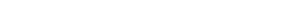<table style="width:22%; text-align:center;">
<tr style="color:white;">
<td style="background:"><strong>1</strong></td>
<td style="background:"><strong>5</strong></td>
<td style="background:"><strong>2</strong></td>
</tr>
</table>
